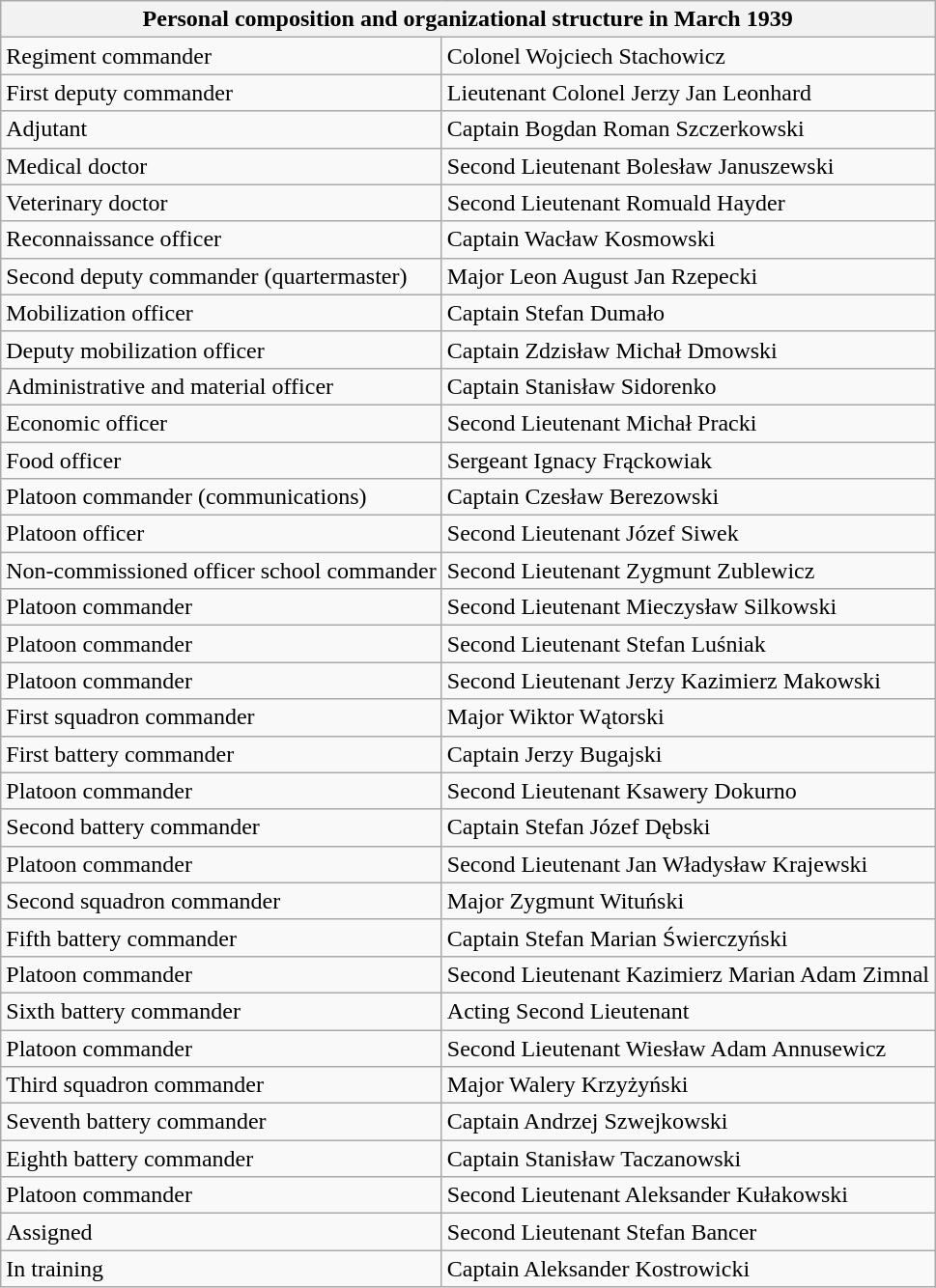<table class="wikitable">
<tr>
<th colspan="2"><strong>Personal composition and organizational structure in March 1939</strong></th>
</tr>
<tr>
<td>Regiment commander</td>
<td>Colonel Wojciech Stachowicz</td>
</tr>
<tr>
<td>First deputy commander</td>
<td>Lieutenant Colonel Jerzy Jan Leonhard</td>
</tr>
<tr>
<td>Adjutant</td>
<td>Captain Bogdan Roman Szczerkowski</td>
</tr>
<tr>
<td>Medical doctor</td>
<td>Second Lieutenant Bolesław Januszewski</td>
</tr>
<tr>
<td>Veterinary doctor</td>
<td>Second Lieutenant Romuald Hayder</td>
</tr>
<tr>
<td>Reconnaissance officer</td>
<td>Captain Wacław Kosmowski</td>
</tr>
<tr>
<td>Second deputy commander (quartermaster)</td>
<td>Major Leon August Jan Rzepecki</td>
</tr>
<tr>
<td>Mobilization officer</td>
<td>Captain Stefan Dumało</td>
</tr>
<tr>
<td>Deputy mobilization officer</td>
<td>Captain Zdzisław Michał Dmowski</td>
</tr>
<tr>
<td>Administrative and material officer</td>
<td>Captain Stanisław Sidorenko</td>
</tr>
<tr>
<td>Economic officer</td>
<td>Second Lieutenant Michał Pracki</td>
</tr>
<tr>
<td>Food officer</td>
<td>Sergeant Ignacy Frąckowiak</td>
</tr>
<tr>
<td>Platoon commander (communications)</td>
<td>Captain Czesław Berezowski</td>
</tr>
<tr>
<td>Platoon officer</td>
<td>Second Lieutenant Józef Siwek</td>
</tr>
<tr>
<td>Non-commissioned officer school commander</td>
<td>Second Lieutenant Zygmunt Zublewicz</td>
</tr>
<tr>
<td>Platoon commander</td>
<td>Second Lieutenant Mieczysław Silkowski</td>
</tr>
<tr>
<td>Platoon commander</td>
<td>Second Lieutenant Stefan Luśniak</td>
</tr>
<tr>
<td>Platoon commander</td>
<td>Second Lieutenant Jerzy Kazimierz Makowski</td>
</tr>
<tr>
<td>First squadron commander</td>
<td>Major Wiktor Wątorski</td>
</tr>
<tr>
<td>First battery commander</td>
<td>Captain Jerzy Bugajski</td>
</tr>
<tr>
<td>Platoon commander</td>
<td>Second Lieutenant Ksawery Dokurno</td>
</tr>
<tr>
<td>Second battery commander</td>
<td>Captain Stefan Józef Dębski</td>
</tr>
<tr>
<td>Platoon commander</td>
<td>Second Lieutenant Jan Władysław Krajewski</td>
</tr>
<tr>
<td>Second squadron commander</td>
<td>Major Zygmunt Wituński</td>
</tr>
<tr>
<td>Fifth battery commander</td>
<td>Captain Stefan Marian Świerczyński</td>
</tr>
<tr>
<td>Platoon commander</td>
<td>Second Lieutenant Kazimierz Marian Adam Zimnal</td>
</tr>
<tr>
<td>Sixth battery commander</td>
<td>Acting Second Lieutenant </td>
</tr>
<tr>
<td>Platoon commander</td>
<td>Second Lieutenant Wiesław Adam Annusewicz</td>
</tr>
<tr>
<td>Third squadron commander</td>
<td>Major Walery Krzyżyński</td>
</tr>
<tr>
<td>Seventh battery commander</td>
<td>Captain Andrzej Szwejkowski</td>
</tr>
<tr>
<td>Eighth battery commander</td>
<td>Captain Stanisław Taczanowski</td>
</tr>
<tr>
<td>Platoon commander</td>
<td>Second Lieutenant Aleksander Kułakowski</td>
</tr>
<tr>
<td>Assigned</td>
<td>Second Lieutenant Stefan Bancer</td>
</tr>
<tr>
<td>In training</td>
<td>Captain Aleksander Kostrowicki</td>
</tr>
</table>
